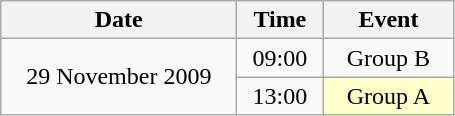<table class = "wikitable" style="text-align:center;">
<tr>
<th width=150>Date</th>
<th width=50>Time</th>
<th width=80>Event</th>
</tr>
<tr>
<td rowspan=2>29 November 2009</td>
<td>09:00</td>
<td>Group B</td>
</tr>
<tr>
<td>13:00</td>
<td bgcolor=ffffcc>Group A</td>
</tr>
</table>
